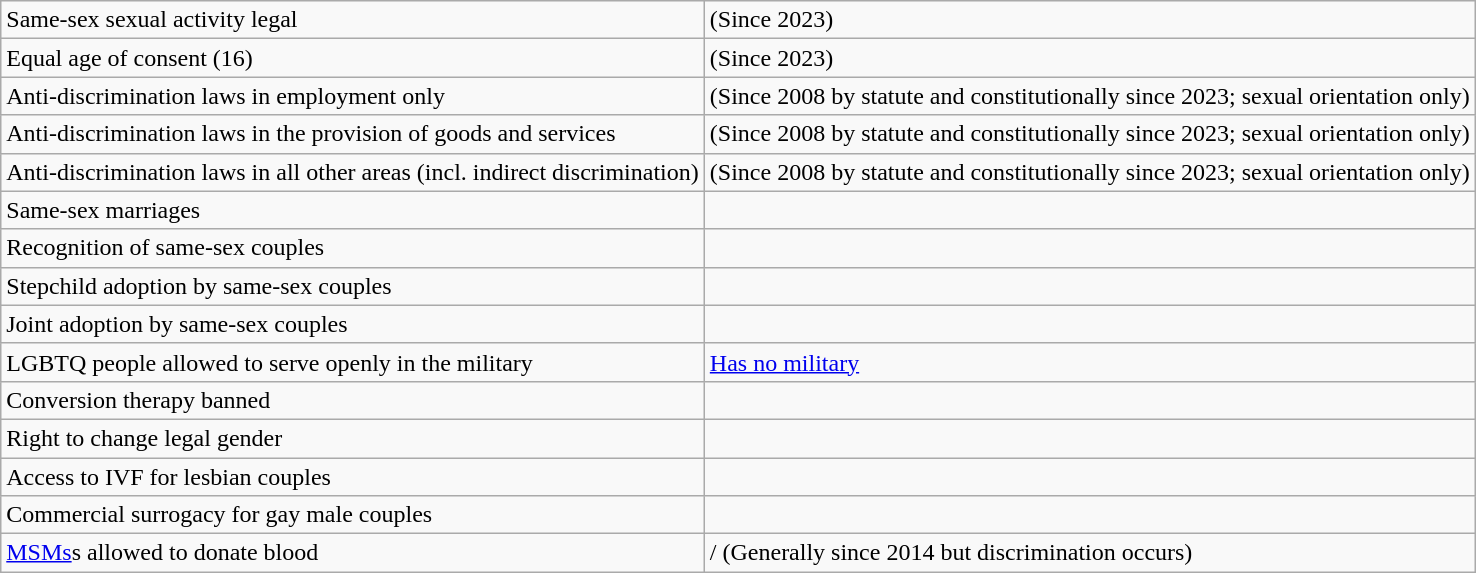<table class="wikitable">
<tr>
<td>Same-sex sexual activity legal</td>
<td> (Since 2023)</td>
</tr>
<tr>
<td>Equal age of consent (16)</td>
<td> (Since 2023)</td>
</tr>
<tr>
<td>Anti-discrimination laws in employment only</td>
<td> (Since 2008 by statute and constitutionally since 2023; sexual orientation only)</td>
</tr>
<tr>
<td>Anti-discrimination laws in the provision of goods and services</td>
<td> (Since 2008 by statute and constitutionally since 2023; sexual orientation only)</td>
</tr>
<tr>
<td>Anti-discrimination laws in all other areas (incl. indirect discrimination)</td>
<td> (Since 2008 by statute and constitutionally since 2023; sexual orientation only)</td>
</tr>
<tr>
<td>Same-sex marriages</td>
<td></td>
</tr>
<tr>
<td>Recognition of same-sex couples</td>
<td></td>
</tr>
<tr>
<td>Stepchild adoption by same-sex couples</td>
<td></td>
</tr>
<tr>
<td>Joint adoption by same-sex couples</td>
<td></td>
</tr>
<tr>
<td>LGBTQ people allowed to serve openly in the military</td>
<td><a href='#'>Has no military</a></td>
</tr>
<tr>
<td>Conversion therapy banned</td>
<td></td>
</tr>
<tr>
<td>Right to change legal gender</td>
<td></td>
</tr>
<tr>
<td>Access to IVF for lesbian couples</td>
<td></td>
</tr>
<tr>
<td>Commercial surrogacy for gay male couples</td>
<td></td>
</tr>
<tr>
<td><a href='#'>MSMs</a>s allowed to donate blood</td>
<td>/ (Generally since 2014 but discrimination occurs)</td>
</tr>
</table>
